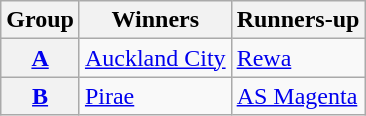<table class="wikitable">
<tr>
<th>Group</th>
<th>Winners</th>
<th>Runners-up</th>
</tr>
<tr>
<th><a href='#'>A</a></th>
<td> <a href='#'>Auckland City</a></td>
<td> <a href='#'>Rewa</a></td>
</tr>
<tr>
<th><a href='#'>B</a></th>
<td> <a href='#'>Pirae</a></td>
<td> <a href='#'>AS Magenta</a></td>
</tr>
</table>
